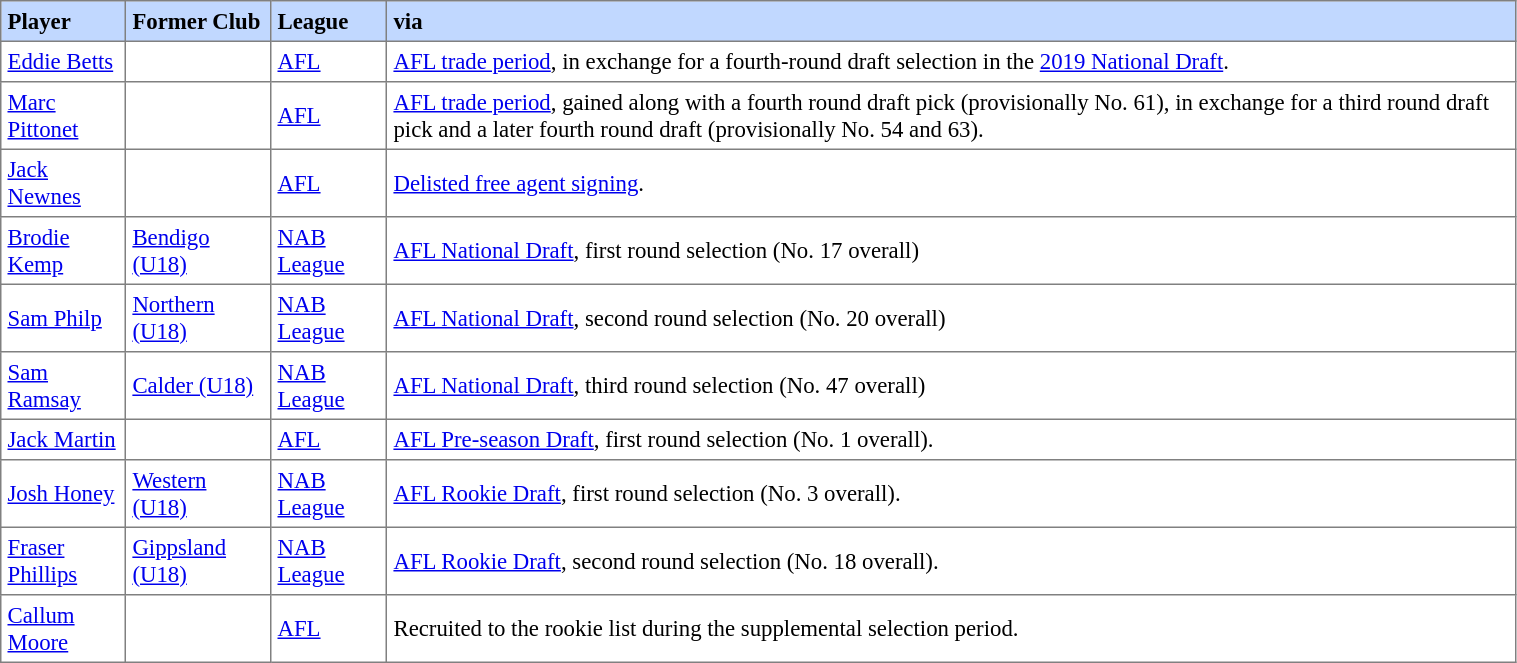<table border="1" cellpadding="4" cellspacing="0"  style="text-align:left; font-size:95%; border-collapse:collapse; width:80%;">
<tr style="background:#C1D8FF;">
<th>Player</th>
<th>Former Club</th>
<th>League</th>
<th>via</th>
</tr>
<tr>
<td> <a href='#'>Eddie Betts</a></td>
<td></td>
<td><a href='#'>AFL</a></td>
<td><a href='#'>AFL trade period</a>, in exchange for a fourth-round draft selection in the <a href='#'>2019 National Draft</a>.</td>
</tr>
<tr>
<td> <a href='#'>Marc Pittonet</a></td>
<td></td>
<td><a href='#'>AFL</a></td>
<td><a href='#'>AFL trade period</a>, gained along with a fourth round draft pick (provisionally No. 61), in exchange for a third round draft pick and a later fourth round draft (provisionally No. 54 and 63).</td>
</tr>
<tr>
<td> <a href='#'>Jack Newnes</a></td>
<td></td>
<td><a href='#'>AFL</a></td>
<td><a href='#'>Delisted free agent signing</a>.</td>
</tr>
<tr>
<td> <a href='#'>Brodie Kemp</a></td>
<td><a href='#'>Bendigo (U18)</a></td>
<td><a href='#'>NAB League</a></td>
<td><a href='#'>AFL National Draft</a>, first round selection (No. 17 overall)</td>
</tr>
<tr>
<td> <a href='#'>Sam Philp</a></td>
<td><a href='#'>Northern (U18)</a></td>
<td><a href='#'>NAB League</a></td>
<td><a href='#'>AFL National Draft</a>, second round selection (No. 20 overall)</td>
</tr>
<tr>
<td> <a href='#'>Sam Ramsay</a></td>
<td><a href='#'>Calder (U18)</a></td>
<td><a href='#'>NAB League</a></td>
<td><a href='#'>AFL National Draft</a>, third round selection (No. 47 overall)</td>
</tr>
<tr>
<td> <a href='#'>Jack Martin</a></td>
<td></td>
<td><a href='#'>AFL</a></td>
<td><a href='#'>AFL Pre-season Draft</a>, first round selection (No. 1 overall).</td>
</tr>
<tr>
<td> <a href='#'>Josh Honey</a></td>
<td><a href='#'>Western (U18)</a></td>
<td><a href='#'>NAB League</a></td>
<td><a href='#'>AFL Rookie Draft</a>, first round selection (No. 3 overall).</td>
</tr>
<tr>
<td> <a href='#'>Fraser Phillips</a></td>
<td><a href='#'>Gippsland (U18)</a></td>
<td><a href='#'>NAB League</a></td>
<td><a href='#'>AFL Rookie Draft</a>, second round selection (No. 18 overall).</td>
</tr>
<tr>
<td> <a href='#'>Callum Moore</a></td>
<td></td>
<td><a href='#'>AFL</a></td>
<td>Recruited to the rookie list during the supplemental selection period.</td>
</tr>
</table>
